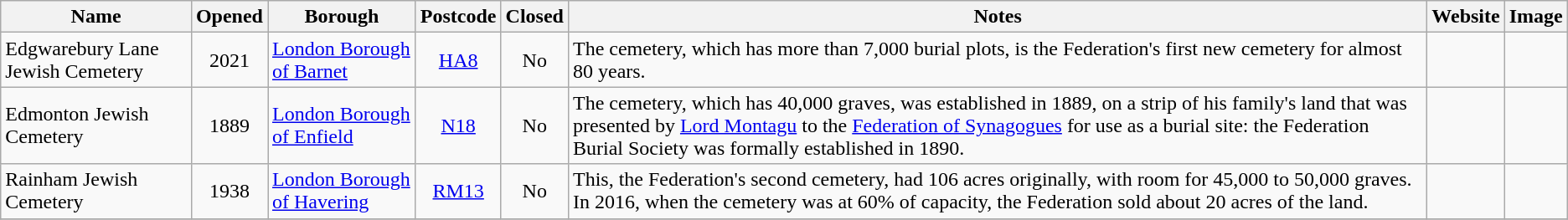<table class="wikitable sortable" style="text-align:center;">
<tr>
<th>Name</th>
<th>Opened</th>
<th>Borough</th>
<th>Postcode</th>
<th>Closed</th>
<th>Notes</th>
<th>Website</th>
<th>Image</th>
</tr>
<tr>
<td style="text-align:left;">Edgwarebury Lane Jewish Cemetery</td>
<td>2021</td>
<td style="text-align:left;"><a href='#'>London Borough of Barnet</a></td>
<td><a href='#'>HA8</a></td>
<td>No</td>
<td style="text-align:left;">The cemetery, which has more than 7,000 burial plots, is the Federation's first new cemetery for almost 80 years.</td>
<td></td>
<td></td>
</tr>
<tr>
<td style="text-align:left;">Edmonton Jewish Cemetery</td>
<td>1889</td>
<td style="text-align:left;"><a href='#'>London Borough of Enfield</a></td>
<td><a href='#'>N18</a></td>
<td>No</td>
<td style="text-align:left;">The cemetery, which has 40,000 graves, was established in 1889, on a strip of his family's land that was presented by <a href='#'>Lord Montagu</a> to the <a href='#'>Federation of Synagogues</a> for use as a burial site: the Federation Burial Society was formally established in 1890.</td>
<td></td>
<td></td>
</tr>
<tr>
<td style="text-align:left;">Rainham Jewish Cemetery</td>
<td>1938</td>
<td style="text-align:left;"><a href='#'>London Borough of Havering</a></td>
<td><a href='#'>RM13</a></td>
<td>No</td>
<td style="text-align:left;">This, the Federation's second cemetery, had 106 acres originally, with room for 45,000 to 50,000 graves. In 2016, when the cemetery was at 60% of capacity, the Federation sold about 20 acres of the land.</td>
<td></td>
<td></td>
</tr>
<tr>
</tr>
</table>
